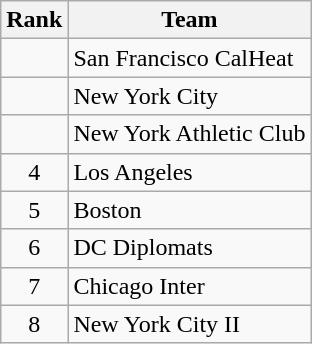<table class="wikitable">
<tr>
<th>Rank</th>
<th>Team</th>
</tr>
<tr>
<td align=center></td>
<td align="left">San Francisco CalHeat</td>
</tr>
<tr>
<td align=center></td>
<td align="left">New York City</td>
</tr>
<tr>
<td align=center></td>
<td align="left">New York Athletic Club</td>
</tr>
<tr>
<td align=center>4</td>
<td align="left">Los Angeles</td>
</tr>
<tr>
<td align=center>5</td>
<td align="left">Boston</td>
</tr>
<tr>
<td align=center>6</td>
<td align="left">DC Diplomats</td>
</tr>
<tr>
<td align=center>7</td>
<td align="left">Chicago Inter</td>
</tr>
<tr>
<td align=center>8</td>
<td align="left">New York City II</td>
</tr>
</table>
